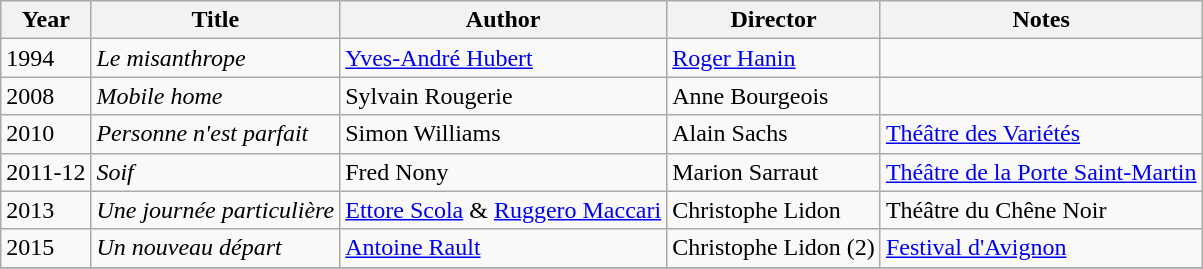<table class="wikitable">
<tr>
<th>Year</th>
<th>Title</th>
<th>Author</th>
<th>Director</th>
<th>Notes</th>
</tr>
<tr>
<td>1994</td>
<td><em>Le misanthrope</em></td>
<td><a href='#'>Yves-André Hubert</a></td>
<td><a href='#'>Roger Hanin</a></td>
<td></td>
</tr>
<tr>
<td>2008</td>
<td><em>Mobile home</em></td>
<td>Sylvain Rougerie</td>
<td>Anne Bourgeois</td>
<td></td>
</tr>
<tr>
<td>2010</td>
<td><em>Personne n'est parfait</em></td>
<td>Simon Williams</td>
<td>Alain Sachs</td>
<td><a href='#'>Théâtre des Variétés</a></td>
</tr>
<tr>
<td>2011-12</td>
<td><em>Soif</em></td>
<td>Fred Nony</td>
<td>Marion Sarraut</td>
<td><a href='#'>Théâtre de la Porte Saint-Martin</a></td>
</tr>
<tr>
<td>2013</td>
<td><em>Une journée particulière</em></td>
<td><a href='#'>Ettore Scola</a> & <a href='#'>Ruggero Maccari</a></td>
<td>Christophe Lidon</td>
<td>Théâtre du Chêne Noir</td>
</tr>
<tr>
<td>2015</td>
<td><em>Un nouveau départ</em></td>
<td><a href='#'>Antoine Rault</a></td>
<td>Christophe Lidon (2)</td>
<td><a href='#'>Festival d'Avignon</a></td>
</tr>
<tr>
</tr>
</table>
